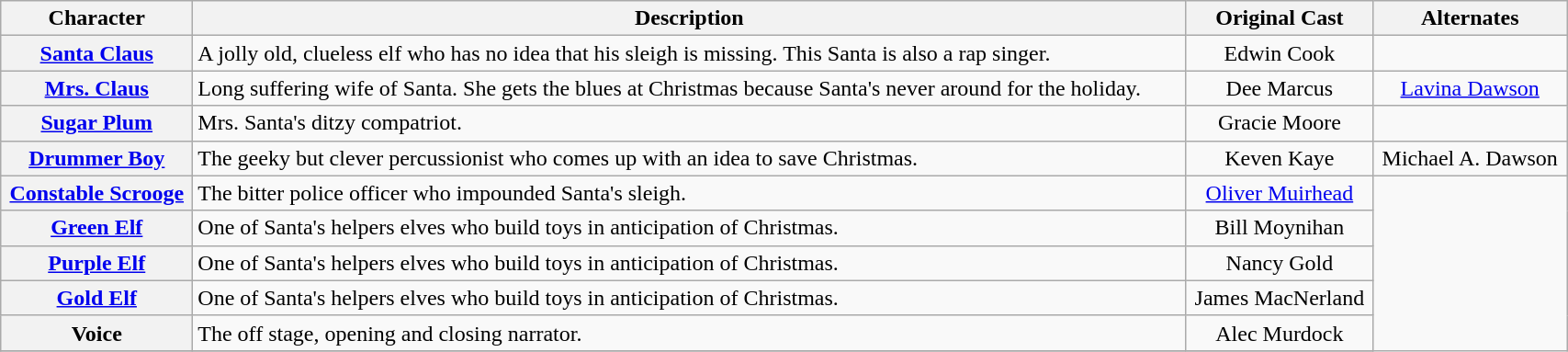<table class="wikitable sortable" style="width:90%;">
<tr>
<th scope="col">Character</th>
<th scope="col" class="unsortable">Description</th>
<th scope="col" class="unsortable">Original Cast</th>
<th scope="col" class="unsortable">Alternates</th>
</tr>
<tr>
<th scope="row"><a href='#'>Santa Claus</a></th>
<td>A jolly old, clueless elf who has no idea that his sleigh is missing.  This Santa is also a rap singer.</td>
<td align="center">Edwin Cook</td>
</tr>
<tr>
<th scope="row"><a href='#'>Mrs. Claus</a></th>
<td>Long suffering wife of Santa. She gets the blues at Christmas because Santa's never around for the holiday.</td>
<td align="center">Dee Marcus</td>
<td align="center"><a href='#'>Lavina Dawson</a></td>
</tr>
<tr>
<th scope="row"><a href='#'>Sugar Plum</a></th>
<td>Mrs. Santa's ditzy compatriot.</td>
<td align="center">Gracie Moore</td>
</tr>
<tr>
<th scope="row"><a href='#'>Drummer Boy</a></th>
<td>The geeky but clever percussionist who comes up with an idea to save Christmas.</td>
<td align="center">Keven Kaye</td>
<td align="center">Michael A. Dawson</td>
</tr>
<tr>
<th scope="row"><a href='#'>Constable Scrooge</a></th>
<td>The bitter police officer who impounded Santa's sleigh.</td>
<td align="center"><a href='#'>Oliver Muirhead</a></td>
</tr>
<tr>
<th scope="row"><a href='#'>Green Elf</a></th>
<td>One of Santa's helpers elves who build toys in anticipation of Christmas.</td>
<td align="center">Bill Moynihan</td>
</tr>
<tr>
<th scope="row"><a href='#'>Purple Elf</a></th>
<td>One of Santa's helpers elves who build toys in anticipation of Christmas.</td>
<td align="center">Nancy Gold</td>
</tr>
<tr>
<th scope="row"><a href='#'>Gold Elf</a></th>
<td>One of Santa's helpers elves who build toys in anticipation of Christmas.</td>
<td align="center">James MacNerland</td>
</tr>
<tr>
<th scope="row">Voice</th>
<td>The off stage, opening and closing narrator.</td>
<td align="center">Alec Murdock</td>
</tr>
<tr>
</tr>
</table>
